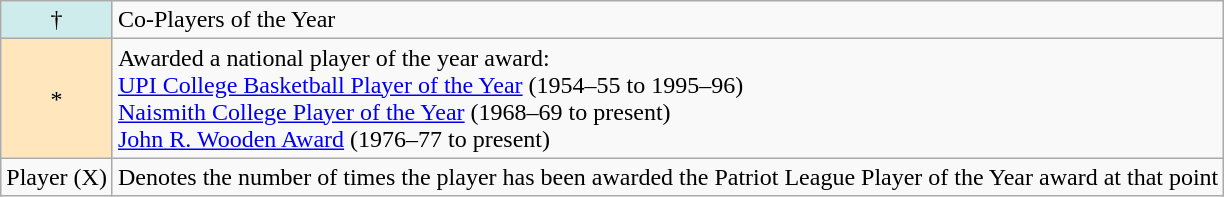<table class="wikitable">
<tr>
<td style="background-color:#CFECEC;" align="center">†</td>
<td>Co-Players of the Year</td>
</tr>
<tr>
<td style="background-color:#FFE6BD;" align="center">*</td>
<td>Awarded a national player of the year award: <br><a href='#'>UPI College Basketball Player of the Year</a> (1954–55 to 1995–96)<br> <a href='#'>Naismith College Player of the Year</a> (1968–69 to present)<br> <a href='#'>John R. Wooden Award</a> (1976–77 to present)</td>
</tr>
<tr>
<td>Player (X)</td>
<td>Denotes the number of times the player has been awarded the Patriot League Player of the Year award at that point</td>
</tr>
</table>
